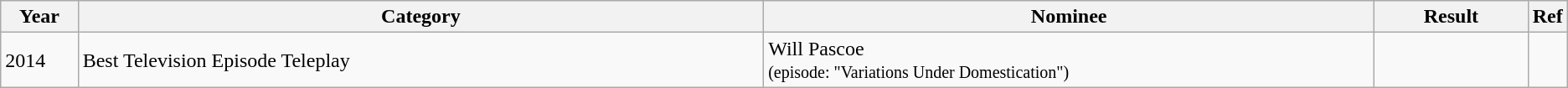<table class="wikitable">
<tr>
<th width=5%>Year</th>
<th width=45%>Category</th>
<th width=40%>Nominee</th>
<th width=10%>Result</th>
<th width=3%>Ref</th>
</tr>
<tr>
<td>2014</td>
<td>Best Television Episode Teleplay</td>
<td>Will Pascoe<br><small>(episode: "Variations Under Domestication")</small></td>
<td></td>
<td></td>
</tr>
</table>
